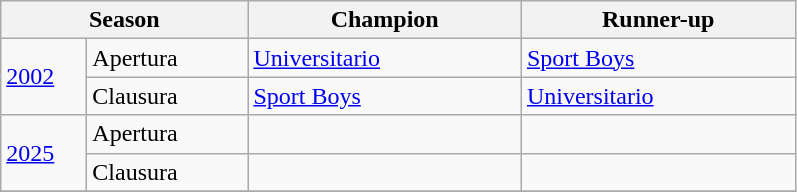<table class="wikitable sortable">
<tr>
<th width="150" colspan="2">Season</th>
<th width="175">Champion</th>
<th width="175">Runner-up</th>
</tr>
<tr>
<td rowspan=2 width=50><a href='#'>2002</a></td>
<td width=100>Apertura</td>
<td><a href='#'>Universitario</a></td>
<td><a href='#'>Sport Boys</a></td>
</tr>
<tr>
<td>Clausura</td>
<td><a href='#'>Sport Boys</a></td>
<td><a href='#'>Universitario</a></td>
</tr>
<tr>
<td rowspan=2 width=50><a href='#'>2025</a></td>
<td width=100>Apertura</td>
<td></td>
<td></td>
</tr>
<tr>
<td>Clausura</td>
<td></td>
<td></td>
</tr>
<tr>
</tr>
</table>
